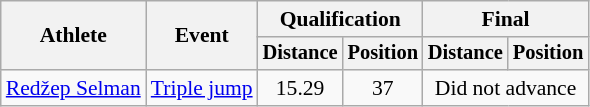<table class=wikitable style=font-size:90%>
<tr>
<th rowspan="2">Athlete</th>
<th rowspan="2">Event</th>
<th colspan="2">Qualification</th>
<th colspan="2">Final</th>
</tr>
<tr style="font-size:95%">
<th>Distance</th>
<th>Position</th>
<th>Distance</th>
<th>Position</th>
</tr>
<tr align=center>
<td align=left><a href='#'>Redžep Selman</a></td>
<td align=left><a href='#'>Triple jump</a></td>
<td>15.29</td>
<td>37</td>
<td colspan=2>Did not advance</td>
</tr>
</table>
